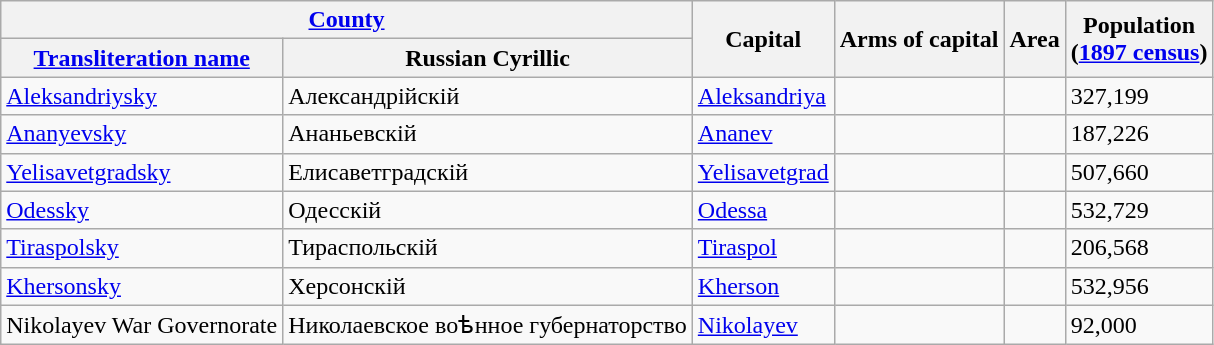<table class="wikitable sortable">
<tr>
<th colspan=2><a href='#'>County</a></th>
<th rowspan=2>Capital</th>
<th rowspan=2>Arms of capital</th>
<th rowspan=2>Area</th>
<th rowspan=2>Population<br>(<a href='#'>1897 census</a>)</th>
</tr>
<tr>
<th><a href='#'>Transliteration name</a></th>
<th>Russian Cyrillic</th>
</tr>
<tr>
<td><a href='#'>Aleksandriysky</a></td>
<td>Александрійскій</td>
<td><a href='#'>Aleksandriya</a></td>
<td></td>
<td></td>
<td>327,199</td>
</tr>
<tr>
<td><a href='#'>Ananyevsky</a></td>
<td>Ананьевскій</td>
<td><a href='#'>Ananev</a></td>
<td></td>
<td></td>
<td>187,226</td>
</tr>
<tr>
<td><a href='#'>Yelisavetgradsky</a></td>
<td>Елисаветградскій</td>
<td><a href='#'>Yelisavetgrad</a></td>
<td></td>
<td></td>
<td>507,660</td>
</tr>
<tr>
<td><a href='#'>Odessky</a></td>
<td>Одесскій</td>
<td><a href='#'>Odessa</a></td>
<td></td>
<td></td>
<td>532,729</td>
</tr>
<tr>
<td><a href='#'>Tiraspolsky</a></td>
<td>Тираспольскій</td>
<td><a href='#'>Tiraspol</a></td>
<td></td>
<td></td>
<td>206,568</td>
</tr>
<tr>
<td><a href='#'>Khersonsky</a></td>
<td>Херсонскій</td>
<td><a href='#'>Kherson</a></td>
<td></td>
<td></td>
<td>532,956</td>
</tr>
<tr>
<td>Nikolayev War Governorate</td>
<td>Николаевское воѣнное губернаторство</td>
<td><a href='#'>Nikolayev</a></td>
<td></td>
<td></td>
<td>92,000</td>
</tr>
</table>
